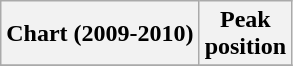<table class="wikitable plainrowheaders" style="text-align:center">
<tr>
<th scope="col">Chart (2009-2010)</th>
<th scope="col">Peak<br>position</th>
</tr>
<tr>
</tr>
</table>
